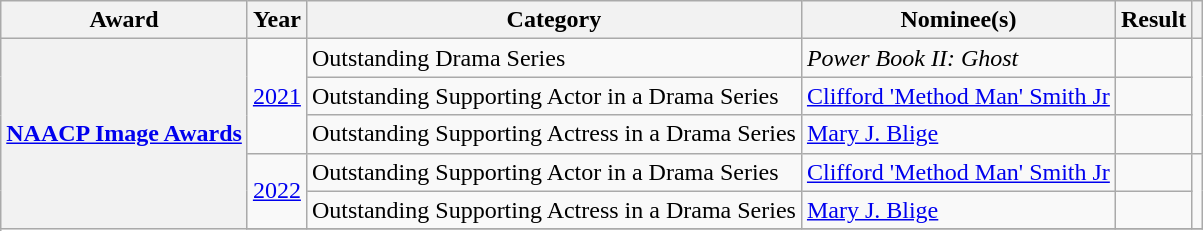<table class="wikitable plainrowheaders sortable">
<tr>
<th scope="col">Award</th>
<th scope="col">Year</th>
<th scope="col">Category</th>
<th scope="col">Nominee(s)</th>
<th scope="col">Result</th>
<th scope="col" class="unsortable"></th>
</tr>
<tr>
<th scope="row" rowspan="6"><a href='#'>NAACP Image Awards</a></th>
<td rowspan="3"><a href='#'>2021</a></td>
<td>Outstanding Drama Series</td>
<td><em>Power Book II: Ghost</em></td>
<td></td>
<td rowspan="3" style="text-align:center;"></td>
</tr>
<tr>
<td>Outstanding Supporting Actor in a Drama Series</td>
<td><a href='#'>Clifford 'Method Man' Smith Jr</a></td>
<td></td>
</tr>
<tr>
<td>Outstanding Supporting Actress in a Drama Series</td>
<td><a href='#'>Mary J. Blige</a></td>
<td></td>
</tr>
<tr>
<td rowspan="2"><a href='#'>2022</a></td>
<td>Outstanding Supporting Actor in a Drama Series</td>
<td><a href='#'>Clifford 'Method Man' Smith Jr</a></td>
<td></td>
<td rowspan="2" style="text-align:center;"></td>
</tr>
<tr>
<td>Outstanding Supporting Actress in a Drama Series</td>
<td><a href='#'>Mary J. Blige</a></td>
<td></td>
</tr>
<tr>
</tr>
</table>
